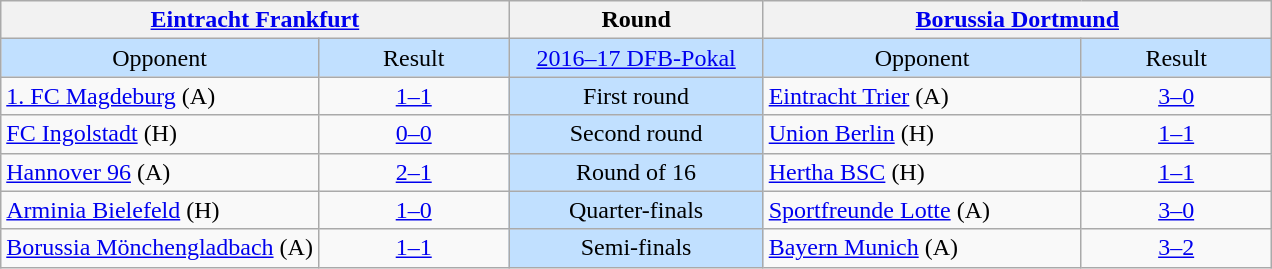<table class="wikitable" style="text-align:center; white-space:nowrap;">
<tr>
<th colspan="2"><a href='#'>Eintracht Frankfurt</a></th>
<th>Round</th>
<th colspan="2"><a href='#'>Borussia Dortmund</a></th>
</tr>
<tr style="background:#C1E0FF;">
<td style="width:25%;">Opponent</td>
<td style="width:15%;">Result</td>
<td><a href='#'>2016–17 DFB-Pokal</a></td>
<td style="width:25%;">Opponent</td>
<td style="width:15%;">Result</td>
</tr>
<tr>
<td style="text-align:left;"><a href='#'>1. FC Magdeburg</a> (A)</td>
<td><a href='#'>1–1</a>  </td>
<td style="background:#C1E0FF;">First round</td>
<td style="text-align:left;"><a href='#'>Eintracht Trier</a> (A)</td>
<td><a href='#'>3–0</a></td>
</tr>
<tr>
<td style="text-align:left;"><a href='#'>FC Ingolstadt</a> (H)</td>
<td><a href='#'>0–0</a>  </td>
<td style="background:#C1E0FF;">Second round</td>
<td style="text-align:left;"><a href='#'>Union Berlin</a> (H)</td>
<td><a href='#'>1–1</a>  </td>
</tr>
<tr>
<td style="text-align:left;"><a href='#'>Hannover 96</a> (A)</td>
<td><a href='#'>2–1</a></td>
<td style="background:#C1E0FF;">Round of 16</td>
<td style="text-align:left;"><a href='#'>Hertha BSC</a> (H)</td>
<td><a href='#'>1–1</a>  </td>
</tr>
<tr>
<td style="text-align:left;"><a href='#'>Arminia Bielefeld</a> (H)</td>
<td><a href='#'>1–0</a></td>
<td style="background:#C1E0FF;">Quarter-finals</td>
<td style="text-align:left;"><a href='#'>Sportfreunde Lotte</a> (A)</td>
<td><a href='#'>3–0</a></td>
</tr>
<tr>
<td style="text-align:left;"><a href='#'>Borussia Mönchengladbach</a> (A)</td>
<td><a href='#'>1–1</a>  </td>
<td style="background:#C1E0FF;">Semi-finals</td>
<td style="text-align:left;"><a href='#'>Bayern Munich</a> (A)</td>
<td><a href='#'>3–2</a></td>
</tr>
</table>
